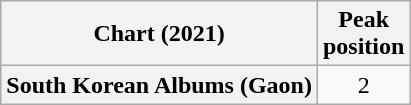<table class="wikitable plainrowheaders" style="text-align:center">
<tr>
<th scope="col">Chart (2021)</th>
<th scope="col">Peak<br>position</th>
</tr>
<tr>
<th scope="row">South Korean Albums (Gaon)</th>
<td>2</td>
</tr>
</table>
